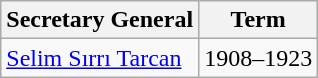<table class="wikitable">
<tr>
<th>Secretary General</th>
<th>Term</th>
</tr>
<tr>
<td><a href='#'>Selim Sırrı Tarcan</a></td>
<td>1908–1923</td>
</tr>
</table>
